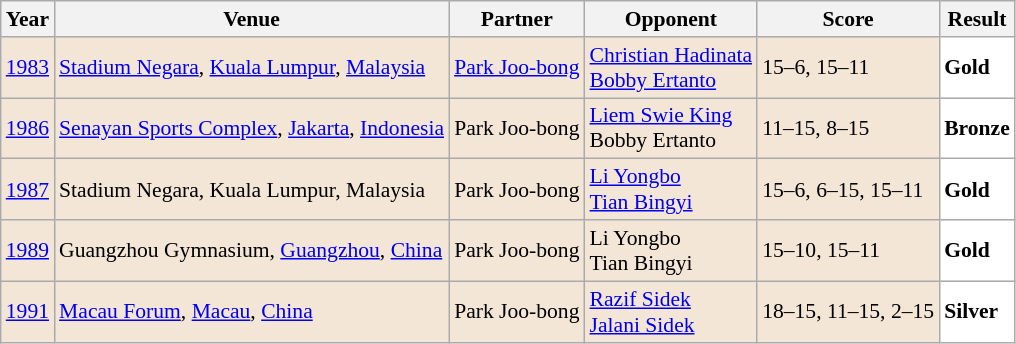<table class="sortable wikitable" style="font-size: 90%;">
<tr>
<th>Year</th>
<th>Venue</th>
<th>Partner</th>
<th>Opponent</th>
<th>Score</th>
<th>Result</th>
</tr>
<tr style="background:#F3E6D7">
<td align="center"><a href='#'>1983</a></td>
<td align="left"><a href='#'>Stadium Negara</a>, <a href='#'>Kuala Lumpur</a>, <a href='#'>Malaysia</a></td>
<td align="left"> <a href='#'>Park Joo-bong</a></td>
<td align="left"> <a href='#'>Christian Hadinata</a><br> <a href='#'>Bobby Ertanto</a></td>
<td align="left">15–6, 15–11</td>
<td style="text-align:left; background:white"> <strong>Gold</strong></td>
</tr>
<tr style="background:#F3E6D7">
<td align="center"><a href='#'>1986</a></td>
<td align="left"><a href='#'>Senayan Sports Complex</a>, <a href='#'>Jakarta</a>, <a href='#'>Indonesia</a></td>
<td align="left"> Park Joo-bong</td>
<td align="left"> <a href='#'>Liem Swie King</a><br> Bobby Ertanto</td>
<td align="left">11–15, 8–15</td>
<td style="text-align:left; background:white"> <strong>Bronze</strong></td>
</tr>
<tr style="background:#F3E6D7">
<td align="center"><a href='#'>1987</a></td>
<td align="left">Stadium Negara, Kuala Lumpur, Malaysia</td>
<td align="left"> Park Joo-bong</td>
<td align="left"> <a href='#'>Li Yongbo</a><br> <a href='#'>Tian Bingyi</a></td>
<td align="left">15–6, 6–15, 15–11</td>
<td style="text-align:left; background:white"> <strong>Gold</strong></td>
</tr>
<tr style="background:#F3E6D7">
<td align="center"><a href='#'>1989</a></td>
<td align="left">Guangzhou Gymnasium, <a href='#'>Guangzhou</a>, <a href='#'>China</a></td>
<td align="left"> Park Joo-bong</td>
<td align="left"> Li Yongbo<br> Tian Bingyi</td>
<td align="left">15–10, 15–11</td>
<td style="text-align:left; background:white"> <strong>Gold</strong></td>
</tr>
<tr style="background:#F3E6D7">
<td align="center"><a href='#'>1991</a></td>
<td align="left"><a href='#'>Macau Forum</a>, <a href='#'>Macau</a>, <a href='#'>China</a></td>
<td align="left"> Park Joo-bong</td>
<td align="left"> <a href='#'>Razif Sidek</a><br> <a href='#'>Jalani Sidek</a></td>
<td align="left">18–15, 11–15, 2–15</td>
<td style="text-align:left; background:white"> <strong>Silver</strong></td>
</tr>
</table>
